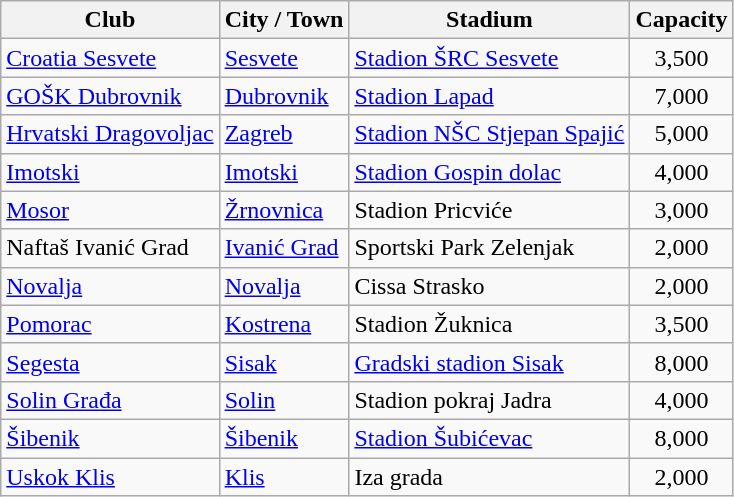<table class="wikitable sortable">
<tr>
<th>Club</th>
<th>City / Town</th>
<th>Stadium</th>
<th>Capacity</th>
</tr>
<tr>
<td><a href='#'>Croatia Sesvete</a></td>
<td><a href='#'>Sesvete</a></td>
<td><a href='#'>Stadion ŠRC Sesvete</a></td>
<td align="center">3,500</td>
</tr>
<tr>
<td><a href='#'>GOŠK Dubrovnik</a></td>
<td><a href='#'>Dubrovnik</a></td>
<td><a href='#'>Stadion Lapad</a></td>
<td align="center">7,000</td>
</tr>
<tr>
<td><a href='#'>Hrvatski Dragovoljac</a></td>
<td><a href='#'>Zagreb</a></td>
<td><a href='#'>Stadion NŠC Stjepan Spajić</a></td>
<td align="center">5,000</td>
</tr>
<tr>
<td><a href='#'>Imotski</a></td>
<td><a href='#'>Imotski</a></td>
<td><a href='#'>Stadion Gospin dolac</a></td>
<td align="center">4,000</td>
</tr>
<tr>
<td><a href='#'>Mosor</a></td>
<td><a href='#'>Žrnovnica</a></td>
<td>Stadion Pricviće</td>
<td align="center">3,000</td>
</tr>
<tr>
<td>Naftaš Ivanić Grad</td>
<td><a href='#'>Ivanić Grad</a></td>
<td>Sportski Park Zelenjak</td>
<td align="center">2,000</td>
</tr>
<tr>
<td><a href='#'>Novalja</a></td>
<td><a href='#'>Novalja</a></td>
<td>Cissa Strasko</td>
<td align="center">2,000</td>
</tr>
<tr>
<td><a href='#'>Pomorac</a></td>
<td><a href='#'>Kostrena</a></td>
<td>Stadion Žuknica</td>
<td align="center">3,500</td>
</tr>
<tr>
<td><a href='#'>Segesta</a></td>
<td><a href='#'>Sisak</a></td>
<td><a href='#'>Gradski stadion Sisak</a></td>
<td align="center">8,000</td>
</tr>
<tr>
<td><a href='#'>Solin Građa</a></td>
<td><a href='#'>Solin</a></td>
<td>Stadion pokraj Jadra</td>
<td align="center">4,000</td>
</tr>
<tr>
<td><a href='#'>Šibenik</a></td>
<td><a href='#'>Šibenik</a></td>
<td><a href='#'>Stadion Šubićevac</a></td>
<td align="center">8,000</td>
</tr>
<tr>
<td><a href='#'>Uskok Klis</a></td>
<td><a href='#'>Klis</a></td>
<td>Iza grada</td>
<td align="center">2,000</td>
</tr>
</table>
